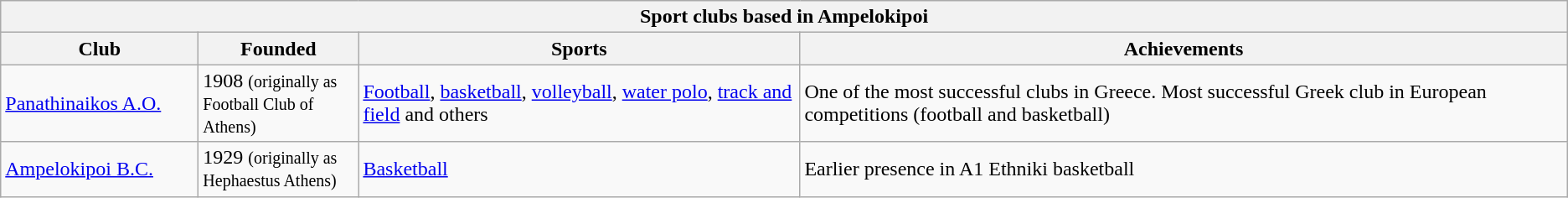<table class="wikitable">
<tr>
<th colspan="5">Sport clubs based in Ampelokipoi</th>
</tr>
<tr>
<th style="width:150px;">Club</th>
<th style="width:120px;">Founded</th>
<th>Sports</th>
<th>Achievements</th>
</tr>
<tr>
<td><a href='#'>Panathinaikos A.O.</a></td>
<td>1908 <small>(originally as Football Club of Athens)</small></td>
<td><a href='#'>Football</a>, <a href='#'>basketball</a>, <a href='#'>volleyball</a>, <a href='#'>water polo</a>, <a href='#'>track and field</a> and others</td>
<td>One of the most successful clubs in Greece. Most successful Greek club in European competitions (football and basketball)</td>
</tr>
<tr>
<td><a href='#'>Ampelokipoi B.C.</a></td>
<td>1929 <small>(originally as Hephaestus Athens)</small></td>
<td><a href='#'>Basketball</a></td>
<td>Earlier presence in A1 Ethniki basketball</td>
</tr>
</table>
